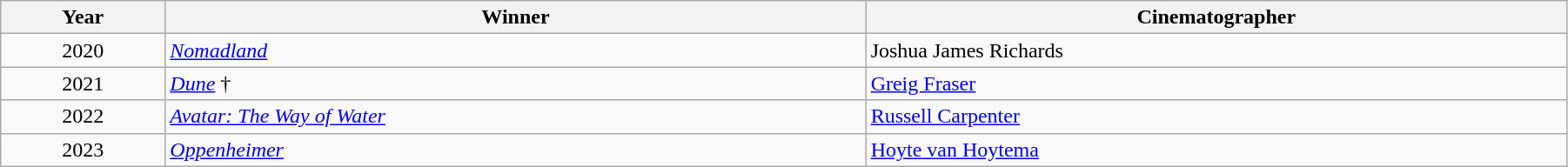<table class="wikitable" width="95%" cellpadding="5">
<tr>
<th width="100">Year</th>
<th width="450">Winner</th>
<th width="450">Cinematographer</th>
</tr>
<tr>
<td style="text-align:center;">2020</td>
<td><em><a href='#'>Nomadland</a></em></td>
<td>Joshua James Richards</td>
</tr>
<tr>
<td style="text-align:center;">2021</td>
<td><em><a href='#'>Dune</a></em> †</td>
<td><a href='#'>Greig Fraser</a></td>
</tr>
<tr>
<td style="text-align:center;">2022</td>
<td><em><a href='#'>Avatar: The Way of Water</a></em></td>
<td><a href='#'>Russell Carpenter</a></td>
</tr>
<tr>
<td style="text-align:center;">2023</td>
<td><em><a href='#'>Oppenheimer</a></em></td>
<td><a href='#'>Hoyte van Hoytema</a></td>
</tr>
</table>
